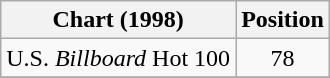<table class="wikitable sortable">
<tr>
<th align="left">Chart (1998)</th>
<th align="center">Position</th>
</tr>
<tr>
<td>U.S. <em>Billboard</em> Hot 100</td>
<td align="center">78</td>
</tr>
<tr>
</tr>
</table>
